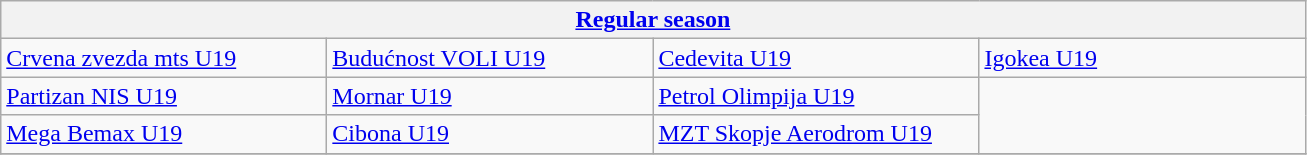<table class="wikitable" style="white-space: nowrap;">
<tr>
<th colspan=4><a href='#'>Regular season</a></th>
</tr>
<tr>
<td width=210> <a href='#'>Crvena zvezda mts U19</a></td>
<td width=210> <a href='#'>Budućnost VOLI U19</a></td>
<td width=210> <a href='#'>Cedevita U19</a></td>
<td width=210> <a href='#'>Igokea U19</a></td>
</tr>
<tr>
<td width=210> <a href='#'>Partizan NIS U19</a></td>
<td width=210> <a href='#'>Mornar U19</a></td>
<td width=210> <a href='#'>Petrol Olimpija U19</a></td>
<td rowspan=2></td>
</tr>
<tr>
<td width=210> <a href='#'>Mega Bemax U19</a></td>
<td width=210> <a href='#'>Cibona U19</a></td>
<td width=210> <a href='#'>MZT Skopje Aerodrom U19</a></td>
</tr>
<tr>
</tr>
</table>
